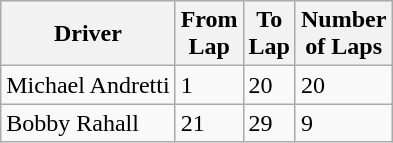<table class="wikitable">
<tr>
<th>Driver</th>
<th>From<br>Lap</th>
<th>To<br>Lap</th>
<th>Number<br>of Laps</th>
</tr>
<tr>
<td>Michael Andretti</td>
<td>1</td>
<td>20</td>
<td>20</td>
</tr>
<tr>
<td>Bobby Rahall</td>
<td>21</td>
<td>29</td>
<td>9</td>
</tr>
</table>
